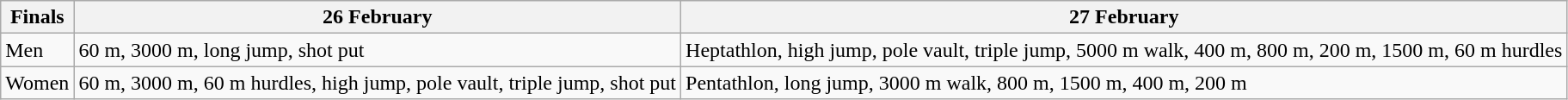<table class=wikitable>
<tr>
<th scope="col">Finals</th>
<th scope="col">26 February</th>
<th scope="col">27 February</th>
</tr>
<tr>
<td>Men</td>
<td>60 m, 3000 m, long jump, shot put</td>
<td>Heptathlon, high jump, pole vault, triple jump, 5000 m walk, 400 m, 800 m, 200 m, 1500 m, 60 m hurdles</td>
</tr>
<tr>
<td>Women</td>
<td>60 m, 3000 m, 60 m hurdles, high jump, pole vault, triple jump, shot put</td>
<td>Pentathlon, long jump, 3000 m walk, 800 m, 1500 m, 400 m, 200 m</td>
</tr>
</table>
